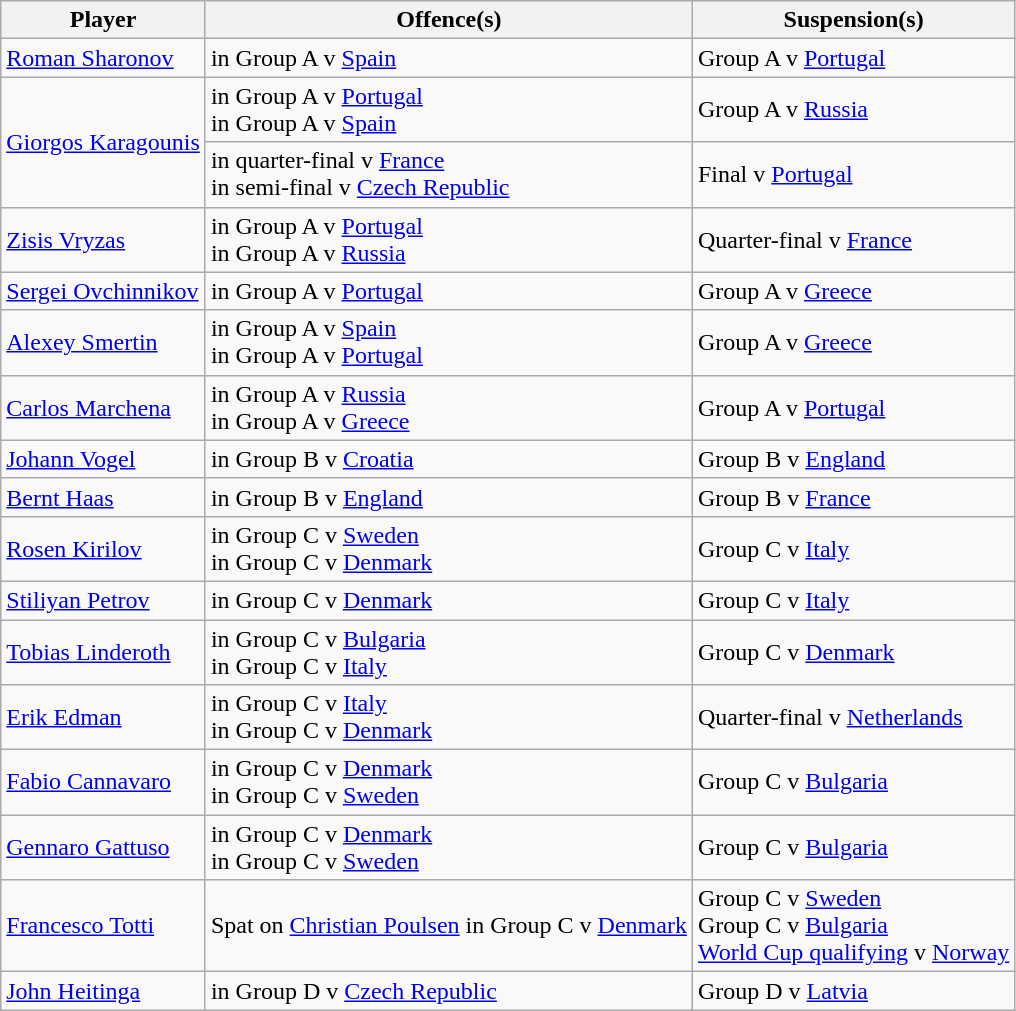<table class="wikitable">
<tr>
<th>Player</th>
<th>Offence(s)</th>
<th>Suspension(s)</th>
</tr>
<tr>
<td> <a href='#'>Roman Sharonov</a></td>
<td> in Group A v <a href='#'>Spain</a></td>
<td>Group A v <a href='#'>Portugal</a></td>
</tr>
<tr>
<td rowspan="2"> <a href='#'>Giorgos Karagounis</a></td>
<td> in Group A v <a href='#'>Portugal</a><br> in Group A v <a href='#'>Spain</a></td>
<td>Group A v <a href='#'>Russia</a></td>
</tr>
<tr>
<td> in quarter-final v <a href='#'>France</a><br> in semi-final v <a href='#'>Czech Republic</a></td>
<td>Final v <a href='#'>Portugal</a></td>
</tr>
<tr>
<td> <a href='#'>Zisis Vryzas</a></td>
<td> in Group A v <a href='#'>Portugal</a><br> in Group A v <a href='#'>Russia</a></td>
<td>Quarter-final v <a href='#'>France</a></td>
</tr>
<tr>
<td> <a href='#'>Sergei Ovchinnikov</a></td>
<td> in Group A v <a href='#'>Portugal</a></td>
<td>Group A v <a href='#'>Greece</a></td>
</tr>
<tr>
<td> <a href='#'>Alexey Smertin</a></td>
<td> in Group A v <a href='#'>Spain</a><br> in Group A v <a href='#'>Portugal</a></td>
<td>Group A v <a href='#'>Greece</a></td>
</tr>
<tr>
<td> <a href='#'>Carlos Marchena</a></td>
<td> in Group A v <a href='#'>Russia</a><br> in Group A v <a href='#'>Greece</a></td>
<td>Group A v <a href='#'>Portugal</a></td>
</tr>
<tr>
<td> <a href='#'>Johann Vogel</a></td>
<td> in Group B v <a href='#'>Croatia</a></td>
<td>Group B v <a href='#'>England</a></td>
</tr>
<tr>
<td> <a href='#'>Bernt Haas</a></td>
<td> in Group B v <a href='#'>England</a></td>
<td>Group B v <a href='#'>France</a></td>
</tr>
<tr>
<td> <a href='#'>Rosen Kirilov</a></td>
<td> in Group C v <a href='#'>Sweden</a><br> in Group C v <a href='#'>Denmark</a></td>
<td>Group C v <a href='#'>Italy</a></td>
</tr>
<tr>
<td> <a href='#'>Stiliyan Petrov</a></td>
<td> in Group C v <a href='#'>Denmark</a></td>
<td>Group C v <a href='#'>Italy</a></td>
</tr>
<tr>
<td> <a href='#'>Tobias Linderoth</a></td>
<td> in Group C v <a href='#'>Bulgaria</a><br> in Group C v <a href='#'>Italy</a></td>
<td>Group C v <a href='#'>Denmark</a></td>
</tr>
<tr>
<td> <a href='#'>Erik Edman</a></td>
<td> in Group C v <a href='#'>Italy</a><br> in Group C v <a href='#'>Denmark</a></td>
<td>Quarter-final v <a href='#'>Netherlands</a></td>
</tr>
<tr>
<td> <a href='#'>Fabio Cannavaro</a></td>
<td> in Group C v <a href='#'>Denmark</a><br> in Group C v <a href='#'>Sweden</a></td>
<td>Group C v <a href='#'>Bulgaria</a></td>
</tr>
<tr>
<td> <a href='#'>Gennaro Gattuso</a></td>
<td> in Group C v <a href='#'>Denmark</a><br> in Group C v <a href='#'>Sweden</a></td>
<td>Group C v <a href='#'>Bulgaria</a></td>
</tr>
<tr>
<td> <a href='#'>Francesco Totti</a></td>
<td>Spat on <a href='#'>Christian Poulsen</a> in Group C v <a href='#'>Denmark</a></td>
<td>Group C v <a href='#'>Sweden</a><br>Group C v <a href='#'>Bulgaria</a><br><a href='#'>World Cup qualifying</a> v <a href='#'>Norway</a></td>
</tr>
<tr>
<td> <a href='#'>John Heitinga</a></td>
<td> in Group D v <a href='#'>Czech Republic</a></td>
<td>Group D v <a href='#'>Latvia</a></td>
</tr>
</table>
